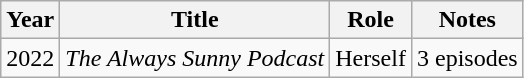<table class="wikitable sortable">
<tr>
<th>Year</th>
<th>Title</th>
<th>Role</th>
<th class="unsortable">Notes</th>
</tr>
<tr>
<td>2022</td>
<td><em>The Always Sunny Podcast</em></td>
<td>Herself</td>
<td>3 episodes</td>
</tr>
</table>
